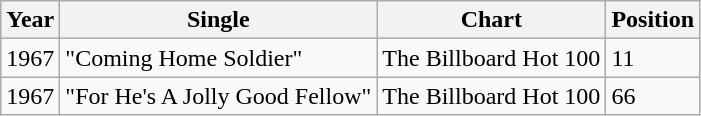<table class="wikitable">
<tr>
<th align="left">Year</th>
<th align="left">Single</th>
<th align="left">Chart</th>
<th align="left">Position</th>
</tr>
<tr>
<td align="left">1967</td>
<td align="left">"Coming Home Soldier"</td>
<td align="left">The Billboard Hot 100</td>
<td align="left">11</td>
</tr>
<tr>
<td align="left">1967</td>
<td align="left">"For He's A Jolly Good Fellow"</td>
<td align="left">The Billboard Hot 100</td>
<td align="left">66</td>
</tr>
</table>
